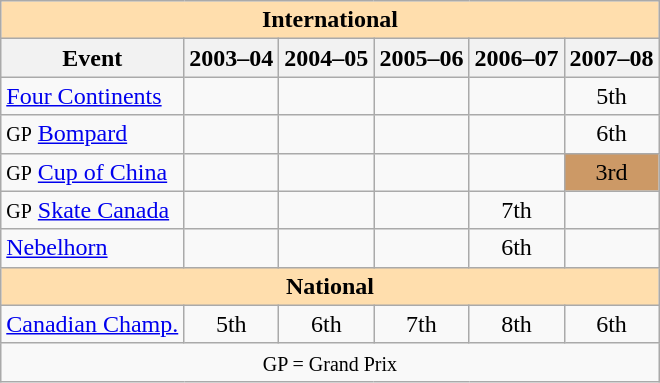<table class="wikitable" style="text-align:center">
<tr>
<th style="background-color: #ffdead; " colspan=6 align=center><strong>International</strong></th>
</tr>
<tr>
<th>Event</th>
<th>2003–04</th>
<th>2004–05</th>
<th>2005–06</th>
<th>2006–07</th>
<th>2007–08</th>
</tr>
<tr>
<td align=left><a href='#'>Four Continents</a></td>
<td></td>
<td></td>
<td></td>
<td></td>
<td>5th</td>
</tr>
<tr>
<td align=left><small>GP</small> <a href='#'>Bompard</a></td>
<td></td>
<td></td>
<td></td>
<td></td>
<td>6th</td>
</tr>
<tr>
<td align=left><small>GP</small> <a href='#'>Cup of China</a></td>
<td></td>
<td></td>
<td></td>
<td></td>
<td bgcolor=cc9966>3rd</td>
</tr>
<tr>
<td align=left><small>GP</small> <a href='#'>Skate Canada</a></td>
<td></td>
<td></td>
<td></td>
<td>7th</td>
<td></td>
</tr>
<tr>
<td align=left><a href='#'>Nebelhorn</a></td>
<td></td>
<td></td>
<td></td>
<td>6th</td>
<td></td>
</tr>
<tr>
<th style="background-color: #ffdead; " colspan=6 align=center><strong>National</strong></th>
</tr>
<tr>
<td align=left><a href='#'>Canadian Champ.</a></td>
<td>5th</td>
<td>6th</td>
<td>7th</td>
<td>8th</td>
<td>6th</td>
</tr>
<tr>
<td colspan=6 align=center><small> GP = Grand Prix </small></td>
</tr>
</table>
